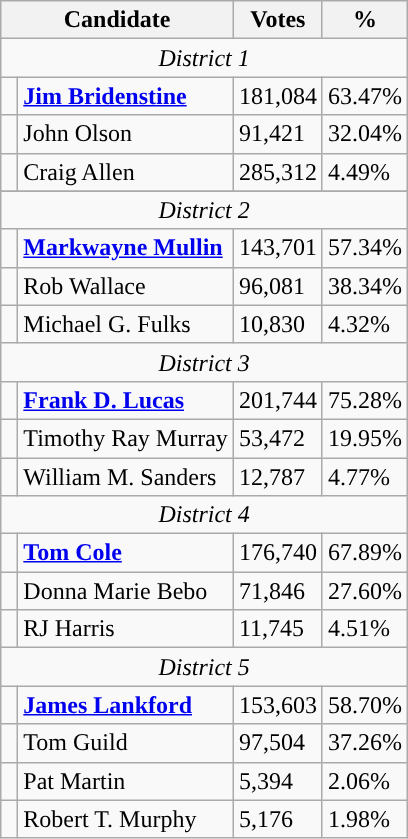<table class="wikitable">
<tr>
<th colspan="2" rowspan="1" align="center" valign="top"><strong>Candidate</strong></th>
<th valign="top"><strong>Votes</strong></th>
<th valign="top"><strong>%</strong></th>
</tr>
<tr>
<td colspan="4" align="center"><em>District 1</em></td>
</tr>
<tr>
<td style="background-color:"> </td>
<td><strong><a href='#'>Jim Bridenstine</a></strong></td>
<td>181,084</td>
<td>63.47%</td>
</tr>
<tr>
<td style="background-color:"> </td>
<td>John Olson</td>
<td>91,421</td>
<td>32.04%</td>
</tr>
<tr>
<td style="background-color:"> </td>
<td>Craig Allen</td>
<td>285,312</td>
<td>4.49%</td>
</tr>
<tr>
</tr>
<tr>
<td colspan="4" align="center"><em>District 2</em></td>
</tr>
<tr>
<td style="background-color:"> </td>
<td><strong><a href='#'>Markwayne Mullin</a></strong></td>
<td>143,701</td>
<td>57.34%</td>
</tr>
<tr>
<td style="background-color:"> </td>
<td>Rob Wallace</td>
<td>96,081</td>
<td>38.34%</td>
</tr>
<tr>
<td style="background-color:"> </td>
<td>Michael G. Fulks</td>
<td>10,830</td>
<td>4.32%</td>
</tr>
<tr>
<td colspan="4" align="center"><em>District 3</em></td>
</tr>
<tr>
<td style="background-color:"> </td>
<td><strong><a href='#'>Frank D. Lucas</a></strong></td>
<td>201,744</td>
<td>75.28%</td>
</tr>
<tr>
<td style="background-color:"> </td>
<td>Timothy Ray Murray</td>
<td>53,472</td>
<td>19.95%</td>
</tr>
<tr>
<td style="background-color:"> </td>
<td>William M. Sanders</td>
<td>12,787</td>
<td>4.77%</td>
</tr>
<tr>
<td colspan="4" align="center"><em>District 4</em></td>
</tr>
<tr>
<td style="background-color:"> </td>
<td><strong><a href='#'>Tom Cole</a></strong></td>
<td>176,740</td>
<td>67.89%</td>
</tr>
<tr>
<td style="background-color:"> </td>
<td>Donna Marie Bebo</td>
<td>71,846</td>
<td>27.60%</td>
</tr>
<tr>
<td style="background-color:"> </td>
<td>RJ Harris</td>
<td>11,745</td>
<td>4.51%</td>
</tr>
<tr>
<td colspan="4" align="center"><em>District 5</em></td>
</tr>
<tr>
<td style="background-color:"> </td>
<td><strong><a href='#'>James Lankford</a></strong></td>
<td>153,603</td>
<td>58.70%</td>
</tr>
<tr>
<td style="background-color:"> </td>
<td>Tom Guild</td>
<td>97,504</td>
<td>37.26%</td>
</tr>
<tr>
<td style="background-color:"> </td>
<td>Pat Martin</td>
<td>5,394</td>
<td>2.06%</td>
</tr>
<tr>
<td style="background-color:"> </td>
<td>Robert T. Murphy</td>
<td>5,176</td>
<td>1.98%</td>
</tr>
</table>
